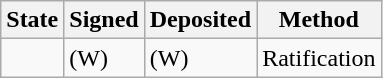<table class="wikitable">
<tr>
<th>State</th>
<th>Signed</th>
<th>Deposited</th>
<th>Method</th>
</tr>
<tr>
<td></td>
<td> (W)</td>
<td> (W)</td>
<td>Ratification</td>
</tr>
</table>
